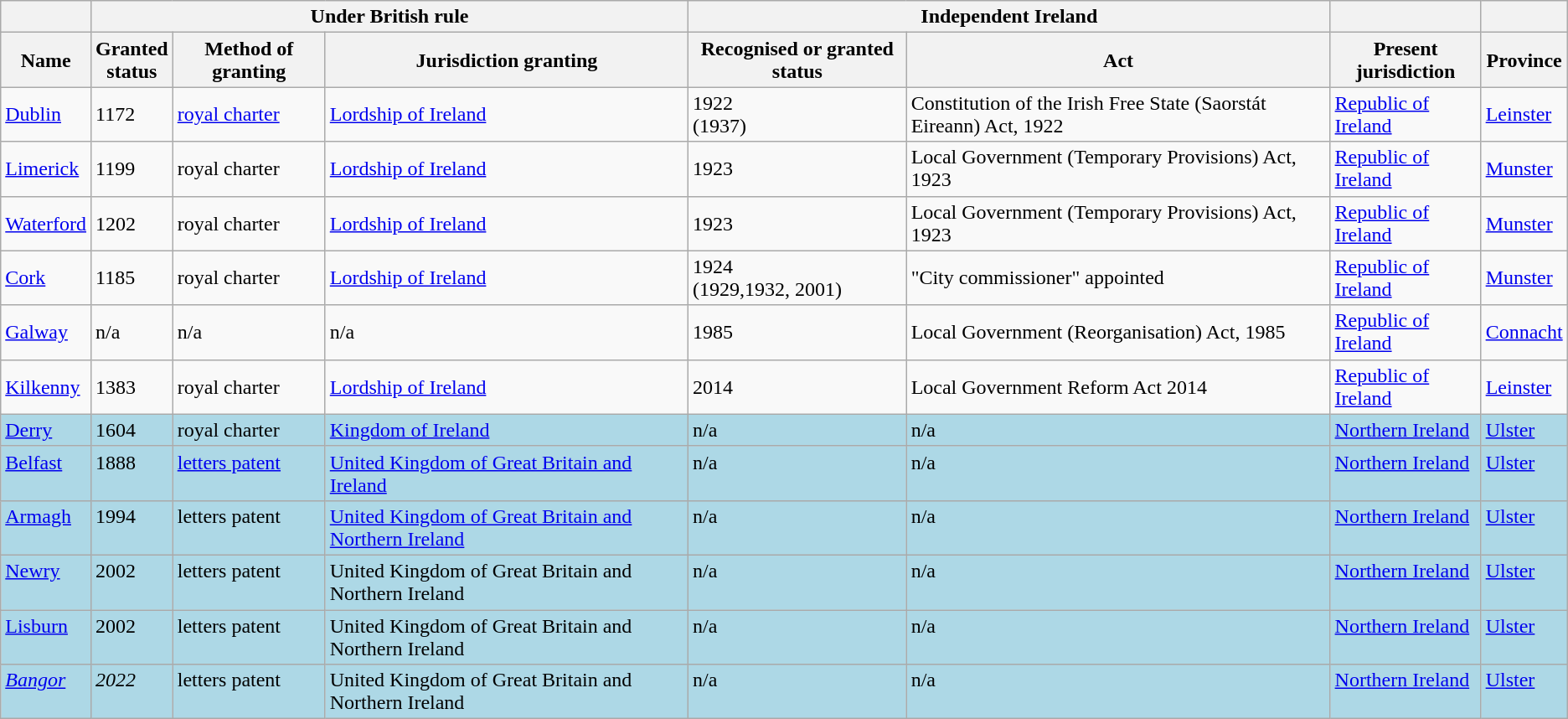<table class="wikitable sortable">
<tr>
<th></th>
<th colspan="3">Under British rule</th>
<th colspan="2">Independent Ireland</th>
<th></th>
<th></th>
</tr>
<tr>
<th>Name</th>
<th>Granted<br>status</th>
<th>Method of granting</th>
<th>Jurisdiction granting</th>
<th>Recognised or granted status</th>
<th>Act</th>
<th>Present<br>jurisdiction</th>
<th>Province</th>
</tr>
<tr>
<td><a href='#'>Dublin</a></td>
<td>1172</td>
<td><a href='#'>royal charter</a></td>
<td><a href='#'>Lordship of Ireland</a></td>
<td>1922<br>(1937)</td>
<td>Constitution of the Irish Free State (Saorstát Eireann) Act, 1922</td>
<td><a href='#'>Republic of Ireland</a></td>
<td><a href='#'>Leinster</a></td>
</tr>
<tr>
<td><a href='#'>Limerick</a></td>
<td>1199</td>
<td>royal charter</td>
<td><a href='#'>Lordship of Ireland</a></td>
<td>1923</td>
<td>Local Government (Temporary Provisions) Act, 1923</td>
<td><a href='#'>Republic of Ireland</a></td>
<td><a href='#'>Munster</a></td>
</tr>
<tr>
<td><a href='#'>Waterford</a></td>
<td>1202</td>
<td>royal charter</td>
<td><a href='#'>Lordship of Ireland</a></td>
<td>1923</td>
<td>Local Government (Temporary Provisions) Act, 1923</td>
<td><a href='#'>Republic of Ireland</a></td>
<td><a href='#'>Munster</a></td>
</tr>
<tr>
<td><a href='#'>Cork</a></td>
<td>1185</td>
<td>royal charter</td>
<td><a href='#'>Lordship of Ireland</a></td>
<td>1924<br>(1929,1932, 2001)</td>
<td>"City commissioner" appointed</td>
<td><a href='#'>Republic of Ireland</a></td>
<td><a href='#'>Munster</a></td>
</tr>
<tr>
<td><a href='#'>Galway</a></td>
<td>n/a</td>
<td>n/a</td>
<td>n/a</td>
<td>1985</td>
<td>Local Government (Reorganisation) Act, 1985</td>
<td><a href='#'>Republic of Ireland</a></td>
<td><a href='#'>Connacht</a></td>
</tr>
<tr>
<td><a href='#'>Kilkenny</a></td>
<td>1383</td>
<td>royal charter</td>
<td><a href='#'>Lordship of Ireland</a></td>
<td>2014</td>
<td>Local Government Reform Act 2014</td>
<td><a href='#'>Republic of Ireland</a></td>
<td><a href='#'>Leinster</a></td>
</tr>
<tr style="vertical-align:top; text-align:left; background:lightblue;">
<td><a href='#'>Derry</a></td>
<td>1604</td>
<td>royal charter</td>
<td><a href='#'>Kingdom of Ireland</a></td>
<td>n/a</td>
<td>n/a</td>
<td><a href='#'>Northern Ireland</a></td>
<td><a href='#'>Ulster</a></td>
</tr>
<tr style="vertical-align:top; text-align:left; background:lightblue;">
<td><a href='#'>Belfast</a></td>
<td>1888</td>
<td><a href='#'>letters patent</a></td>
<td><a href='#'>United Kingdom of Great Britain and Ireland</a></td>
<td>n/a</td>
<td>n/a</td>
<td><a href='#'>Northern Ireland</a></td>
<td><a href='#'>Ulster</a></td>
</tr>
<tr style="vertical-align:top; text-align:left; background:lightblue;">
<td><a href='#'>Armagh</a></td>
<td>1994</td>
<td>letters patent</td>
<td><a href='#'>United Kingdom of Great Britain and Northern Ireland</a></td>
<td>n/a</td>
<td>n/a</td>
<td><a href='#'>Northern Ireland</a></td>
<td><a href='#'>Ulster</a></td>
</tr>
<tr style="vertical-align:top; text-align:left; background:lightblue;">
<td><a href='#'>Newry</a></td>
<td>2002</td>
<td>letters patent</td>
<td>United Kingdom of Great Britain and Northern Ireland</td>
<td>n/a</td>
<td>n/a</td>
<td><a href='#'>Northern Ireland</a></td>
<td><a href='#'>Ulster</a></td>
</tr>
<tr style="vertical-align:top; text-align:left; background:lightblue;">
<td><a href='#'>Lisburn</a></td>
<td>2002</td>
<td>letters patent</td>
<td>United Kingdom of Great Britain and Northern Ireland</td>
<td>n/a</td>
<td>n/a</td>
<td><a href='#'>Northern Ireland</a></td>
<td><a href='#'>Ulster</a></td>
</tr>
<tr style="vertical-align:top; text-align:left; background:lightblue;">
<td><em><a href='#'>Bangor</a></em></td>
<td><em>2022</em></td>
<td>letters patent</td>
<td>United Kingdom of Great Britain and Northern Ireland</td>
<td>n/a</td>
<td>n/a</td>
<td><a href='#'>Northern Ireland</a></td>
<td><a href='#'>Ulster</a></td>
</tr>
</table>
